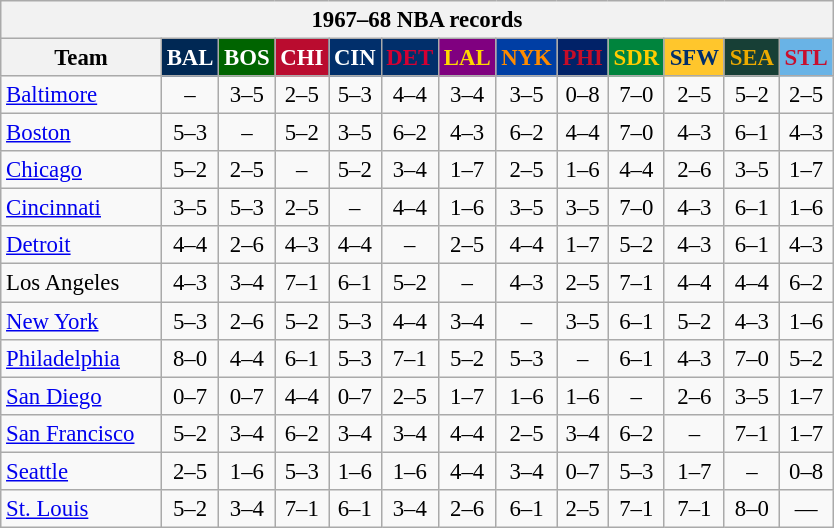<table class="wikitable" style="font-size:95%; text-align:center;">
<tr>
<th colspan=13>1967–68 NBA records</th>
</tr>
<tr>
<th width=100>Team</th>
<th style="background:#002854;color:#FFFFFF;width=35">BAL</th>
<th style="background:#006400;color:#FFFFFF;width=35">BOS</th>
<th style="background:#BA0C2F;color:#FFFFFF;width=35">CHI</th>
<th style="background:#012F6B;color:#FFFFFF;width=35">CIN</th>
<th style="background:#012F6B;color:#D40032;width=35">DET</th>
<th style="background:#800080;color:#FFD700;width=35">LAL</th>
<th style="background:#003EA4;color:#FF8C00;width=35">NYK</th>
<th style="background:#012268;color:#C60D28;width=35">PHI</th>
<th style="background:#00843D;color:#FFCC00;width=35">SDR</th>
<th style="background:#FFC62C;color:#012F6B;width=35">SFW</th>
<th style="background:#173F36;color:#EBAA00;width=35">SEA</th>
<th style="background:#69B3E6;color:#C70F2E;width=35">STL</th>
</tr>
<tr>
<td style="text-align:left;"><a href='#'>Baltimore</a></td>
<td>–</td>
<td>3–5</td>
<td>2–5</td>
<td>5–3</td>
<td>4–4</td>
<td>3–4</td>
<td>3–5</td>
<td>0–8</td>
<td>7–0</td>
<td>2–5</td>
<td>5–2</td>
<td>2–5</td>
</tr>
<tr>
<td style="text-align:left;"><a href='#'>Boston</a></td>
<td>5–3</td>
<td>–</td>
<td>5–2</td>
<td>3–5</td>
<td>6–2</td>
<td>4–3</td>
<td>6–2</td>
<td>4–4</td>
<td>7–0</td>
<td>4–3</td>
<td>6–1</td>
<td>4–3</td>
</tr>
<tr>
<td style="text-align:left;"><a href='#'>Chicago</a></td>
<td>5–2</td>
<td>2–5</td>
<td>–</td>
<td>5–2</td>
<td>3–4</td>
<td>1–7</td>
<td>2–5</td>
<td>1–6</td>
<td>4–4</td>
<td>2–6</td>
<td>3–5</td>
<td>1–7</td>
</tr>
<tr>
<td style="text-align:left;"><a href='#'>Cincinnati</a></td>
<td>3–5</td>
<td>5–3</td>
<td>2–5</td>
<td>–</td>
<td>4–4</td>
<td>1–6</td>
<td>3–5</td>
<td>3–5</td>
<td>7–0</td>
<td>4–3</td>
<td>6–1</td>
<td>1–6</td>
</tr>
<tr>
<td style="text-align:left;"><a href='#'>Detroit</a></td>
<td>4–4</td>
<td>2–6</td>
<td>4–3</td>
<td>4–4</td>
<td>–</td>
<td>2–5</td>
<td>4–4</td>
<td>1–7</td>
<td>5–2</td>
<td>4–3</td>
<td>6–1</td>
<td>4–3</td>
</tr>
<tr>
<td style="text-align:left;">Los Angeles</td>
<td>4–3</td>
<td>3–4</td>
<td>7–1</td>
<td>6–1</td>
<td>5–2</td>
<td>–</td>
<td>4–3</td>
<td>2–5</td>
<td>7–1</td>
<td>4–4</td>
<td>4–4</td>
<td>6–2</td>
</tr>
<tr>
<td style="text-align:left;"><a href='#'>New York</a></td>
<td>5–3</td>
<td>2–6</td>
<td>5–2</td>
<td>5–3</td>
<td>4–4</td>
<td>3–4</td>
<td>–</td>
<td>3–5</td>
<td>6–1</td>
<td>5–2</td>
<td>4–3</td>
<td>1–6</td>
</tr>
<tr>
<td style="text-align:left;"><a href='#'>Philadelphia</a></td>
<td>8–0</td>
<td>4–4</td>
<td>6–1</td>
<td>5–3</td>
<td>7–1</td>
<td>5–2</td>
<td>5–3</td>
<td>–</td>
<td>6–1</td>
<td>4–3</td>
<td>7–0</td>
<td>5–2</td>
</tr>
<tr>
<td style="text-align:left;"><a href='#'>San Diego</a></td>
<td>0–7</td>
<td>0–7</td>
<td>4–4</td>
<td>0–7</td>
<td>2–5</td>
<td>1–7</td>
<td>1–6</td>
<td>1–6</td>
<td>–</td>
<td>2–6</td>
<td>3–5</td>
<td>1–7</td>
</tr>
<tr>
<td style="text-align:left;"><a href='#'>San Francisco</a></td>
<td>5–2</td>
<td>3–4</td>
<td>6–2</td>
<td>3–4</td>
<td>3–4</td>
<td>4–4</td>
<td>2–5</td>
<td>3–4</td>
<td>6–2</td>
<td>–</td>
<td>7–1</td>
<td>1–7</td>
</tr>
<tr>
<td style="text-align:left;"><a href='#'>Seattle</a></td>
<td>2–5</td>
<td>1–6</td>
<td>5–3</td>
<td>1–6</td>
<td>1–6</td>
<td>4–4</td>
<td>3–4</td>
<td>0–7</td>
<td>5–3</td>
<td>1–7</td>
<td>–</td>
<td>0–8</td>
</tr>
<tr>
<td style="text-align:left;"><a href='#'>St. Louis</a></td>
<td>5–2</td>
<td>3–4</td>
<td>7–1</td>
<td>6–1</td>
<td>3–4</td>
<td>2–6</td>
<td>6–1</td>
<td>2–5</td>
<td>7–1</td>
<td>7–1</td>
<td>8–0</td>
<td>—</td>
</tr>
</table>
